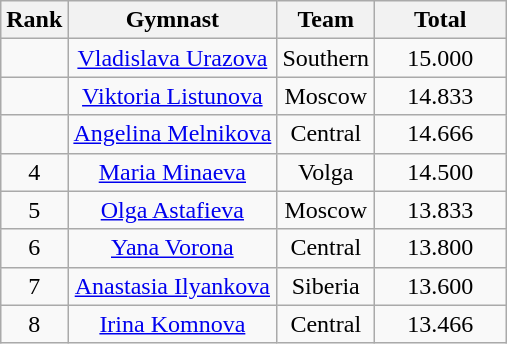<table class="wikitable" style="text-align:center">
<tr>
<th>Rank</th>
<th>Gymnast</th>
<th>Team</th>
<th style="width:5em">Total</th>
</tr>
<tr>
<td></td>
<td><a href='#'>Vladislava Urazova</a></td>
<td>Southern</td>
<td>15.000</td>
</tr>
<tr>
<td></td>
<td><a href='#'>Viktoria Listunova</a></td>
<td>Moscow</td>
<td>14.833</td>
</tr>
<tr>
<td></td>
<td><a href='#'>Angelina Melnikova</a></td>
<td>Central</td>
<td>14.666</td>
</tr>
<tr>
<td>4</td>
<td><a href='#'>Maria Minaeva</a></td>
<td>Volga</td>
<td>14.500</td>
</tr>
<tr>
<td>5</td>
<td><a href='#'>Olga Astafieva</a></td>
<td>Moscow</td>
<td>13.833</td>
</tr>
<tr>
<td>6</td>
<td><a href='#'>Yana Vorona</a></td>
<td>Central</td>
<td>13.800</td>
</tr>
<tr>
<td>7</td>
<td><a href='#'>Anastasia Ilyankova</a></td>
<td>Siberia</td>
<td>13.600</td>
</tr>
<tr>
<td>8</td>
<td><a href='#'>Irina Komnova</a></td>
<td>Central</td>
<td>13.466</td>
</tr>
</table>
